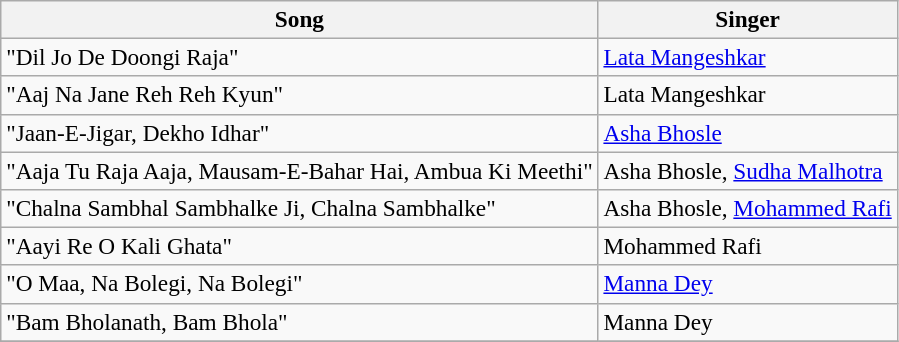<table class="wikitable" style="font-size:97%;">
<tr>
<th>Song</th>
<th>Singer</th>
</tr>
<tr>
<td>"Dil Jo De Doongi Raja"</td>
<td><a href='#'>Lata Mangeshkar</a></td>
</tr>
<tr>
<td>"Aaj Na Jane Reh Reh Kyun"</td>
<td>Lata Mangeshkar</td>
</tr>
<tr>
<td>"Jaan-E-Jigar, Dekho Idhar"</td>
<td><a href='#'>Asha Bhosle</a></td>
</tr>
<tr>
<td>"Aaja Tu Raja Aaja, Mausam-E-Bahar Hai, Ambua Ki Meethi"</td>
<td>Asha Bhosle, <a href='#'>Sudha Malhotra</a></td>
</tr>
<tr>
<td>"Chalna Sambhal Sambhalke Ji, Chalna Sambhalke"</td>
<td>Asha Bhosle, <a href='#'>Mohammed Rafi</a></td>
</tr>
<tr>
<td>"Aayi Re O Kali Ghata"</td>
<td>Mohammed Rafi</td>
</tr>
<tr>
<td>"O Maa, Na Bolegi, Na Bolegi"</td>
<td><a href='#'>Manna Dey</a></td>
</tr>
<tr>
<td>"Bam Bholanath, Bam Bhola"</td>
<td>Manna Dey</td>
</tr>
<tr>
</tr>
</table>
